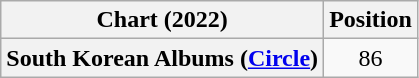<table class="wikitable plainrowheaders" style="text-align:center">
<tr>
<th scope="col">Chart (2022)</th>
<th scope="col">Position</th>
</tr>
<tr>
<th scope="row">South Korean Albums (<a href='#'>Circle</a>)</th>
<td>86</td>
</tr>
</table>
